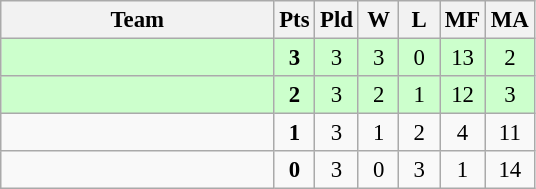<table class=wikitable style="text-align:center; font-size:95%">
<tr>
<th width=175>Team</th>
<th width=20>Pts</th>
<th width=20>Pld</th>
<th width=20>W</th>
<th width=20>L</th>
<th width=20>MF</th>
<th width=20>MA</th>
</tr>
<tr bgcolor=ccffcc>
<td style="text-align:left"></td>
<td><strong>3</strong></td>
<td>3</td>
<td>3</td>
<td>0</td>
<td>13</td>
<td>2</td>
</tr>
<tr bgcolor=ccffcc>
<td style="text-align:left"></td>
<td><strong>2</strong></td>
<td>3</td>
<td>2</td>
<td>1</td>
<td>12</td>
<td>3</td>
</tr>
<tr>
<td style="text-align:left"></td>
<td><strong>1</strong></td>
<td>3</td>
<td>1</td>
<td>2</td>
<td>4</td>
<td>11</td>
</tr>
<tr>
<td style="text-align:left"></td>
<td><strong>0</strong></td>
<td>3</td>
<td>0</td>
<td>3</td>
<td>1</td>
<td>14</td>
</tr>
</table>
